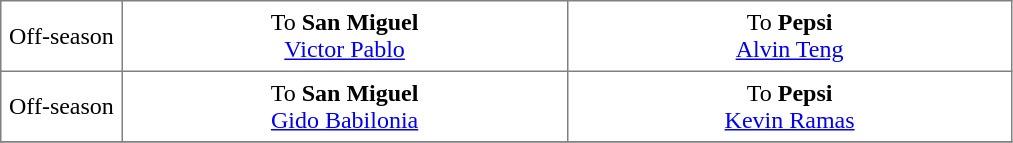<table border="1" style="border-collapse:collapse; text-align: center" cellpadding="5">
<tr>
<td style="width:12%">Off-season</td>
<td style="width:44%" valign="top">To <strong>San Miguel</strong><br><a href='#'>Victor Pablo</a></td>
<td style="width:44%" valign="top">To <strong>Pepsi</strong><br><a href='#'>Alvin Teng</a></td>
</tr>
<tr>
<td style="width:12%">Off-season</td>
<td style="width:44%" valign="top">To <strong>San Miguel</strong><br><a href='#'>Gido Babilonia</a></td>
<td style="width:44%" valign="top">To <strong>Pepsi</strong><br><a href='#'>Kevin Ramas</a></td>
</tr>
<tr>
</tr>
</table>
